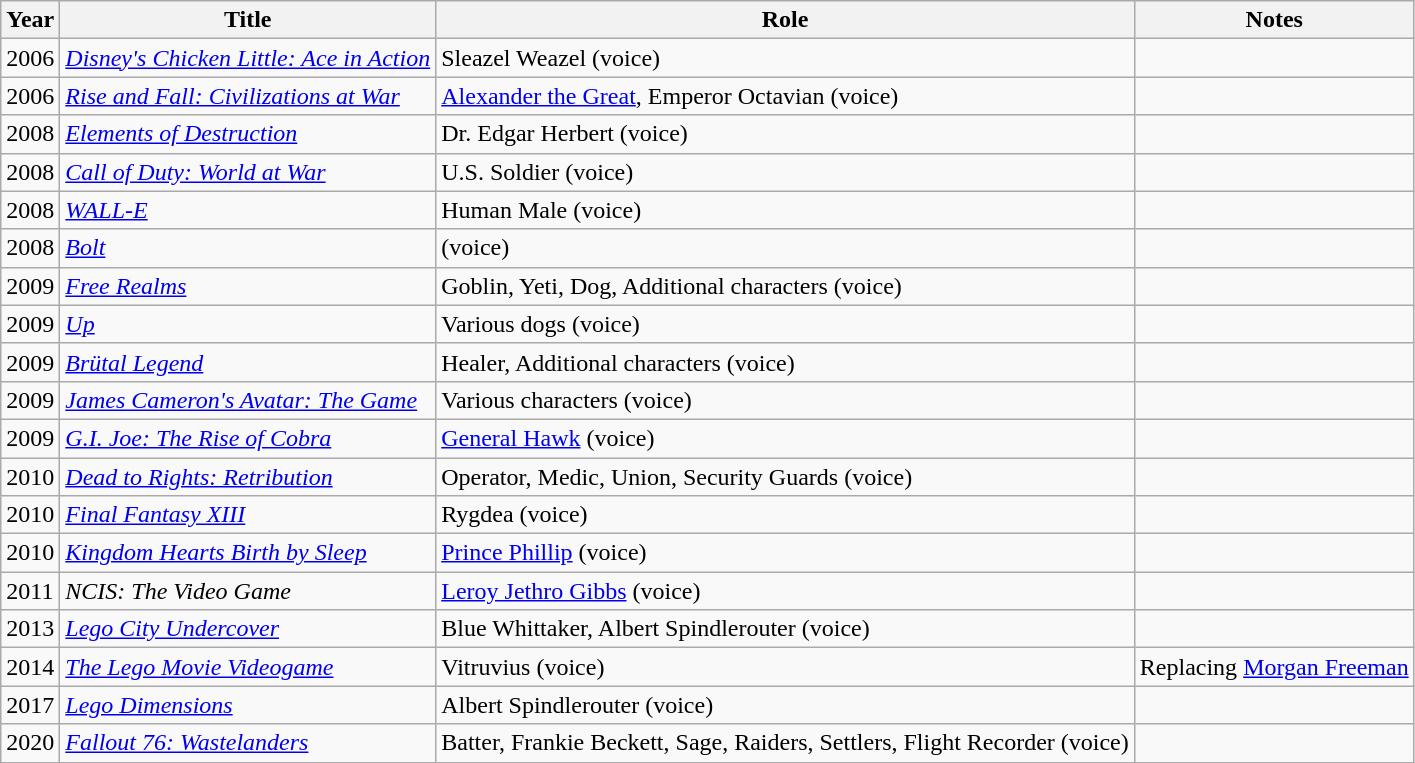<table class="wikitable sortable">
<tr>
<th>Year</th>
<th>Title</th>
<th>Role</th>
<th>Notes</th>
</tr>
<tr>
<td>2006</td>
<td><em><a href='#'>Disney's Chicken Little: Ace in Action</a></em></td>
<td>Sleazel Weazel (voice)</td>
<td></td>
</tr>
<tr>
<td>2006</td>
<td><em><a href='#'>Rise and Fall: Civilizations at War</a></em></td>
<td><a href='#'>Alexander the Great</a>, Emperor Octavian (voice)</td>
<td></td>
</tr>
<tr>
<td>2008</td>
<td><em><a href='#'>Elements of Destruction</a></em></td>
<td>Dr. Edgar Herbert (voice)</td>
<td></td>
</tr>
<tr>
<td>2008</td>
<td><em><a href='#'>Call of Duty: World at War</a></em></td>
<td>U.S. Soldier (voice)</td>
<td></td>
</tr>
<tr>
<td>2008</td>
<td><em><a href='#'>WALL-E</a></em></td>
<td>Human Male (voice)</td>
<td></td>
</tr>
<tr>
<td>2008</td>
<td><em><a href='#'>Bolt</a></em></td>
<td>(voice)</td>
<td></td>
</tr>
<tr>
<td>2009</td>
<td><em><a href='#'>Free Realms</a></em></td>
<td>Goblin, Yeti, Dog, Additional characters (voice)</td>
<td></td>
</tr>
<tr>
<td>2009</td>
<td><em><a href='#'>Up</a></em></td>
<td>Various dogs (voice)</td>
<td></td>
</tr>
<tr>
<td>2009</td>
<td><em><a href='#'>Brütal Legend</a></em></td>
<td>Healer, Additional characters (voice)</td>
<td></td>
</tr>
<tr>
<td>2009</td>
<td><em><a href='#'>James Cameron's Avatar: The Game</a></em></td>
<td>Various characters (voice)</td>
<td></td>
</tr>
<tr>
<td>2009</td>
<td><em><a href='#'>G.I. Joe: The Rise of Cobra</a></em></td>
<td><a href='#'>General Hawk</a> (voice)</td>
<td></td>
</tr>
<tr>
<td>2010</td>
<td><em><a href='#'>Dead to Rights: Retribution</a></em></td>
<td>Operator, Medic, Union, Security Guards (voice)</td>
<td></td>
</tr>
<tr>
<td>2010</td>
<td><em><a href='#'>Final Fantasy XIII</a></em></td>
<td>Rygdea (voice)</td>
<td></td>
</tr>
<tr>
<td>2010</td>
<td><em><a href='#'>Kingdom Hearts Birth by Sleep</a></em></td>
<td><a href='#'>Prince Phillip</a> (voice)</td>
<td></td>
</tr>
<tr>
<td>2011</td>
<td><em>NCIS: The Video Game</em></td>
<td><a href='#'>Leroy Jethro Gibbs</a> (voice)</td>
<td></td>
</tr>
<tr>
<td>2013</td>
<td><em><a href='#'>Lego City Undercover</a></em></td>
<td>Blue Whittaker, Albert Spindlerouter (voice)</td>
<td></td>
</tr>
<tr>
<td>2014</td>
<td><em><a href='#'>The Lego Movie Videogame</a></em></td>
<td>Vitruvius (voice)</td>
<td>Replacing <a href='#'>Morgan Freeman</a></td>
</tr>
<tr>
<td>2017</td>
<td><em><a href='#'>Lego Dimensions</a></em></td>
<td>Albert Spindlerouter (voice)</td>
<td></td>
</tr>
<tr>
<td>2020</td>
<td><em><a href='#'>Fallout 76: Wastelanders</a></em></td>
<td>Batter, Frankie Beckett, Sage, Raiders, Settlers, Flight Recorder (voice)</td>
<td></td>
</tr>
</table>
